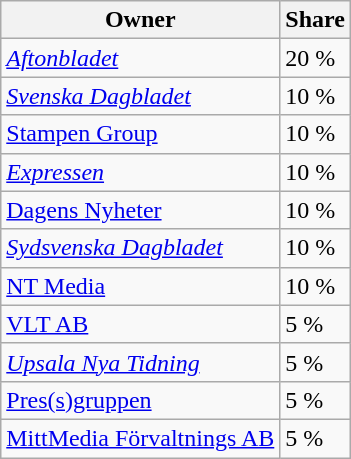<table class="wikitable">
<tr>
<th>Owner</th>
<th>Share</th>
</tr>
<tr>
<td><em><a href='#'>Aftonbladet</a></em></td>
<td>20 %</td>
</tr>
<tr>
<td><em><a href='#'>Svenska Dagbladet</a></em></td>
<td>10 %</td>
</tr>
<tr>
<td><a href='#'>Stampen Group</a></td>
<td>10 %</td>
</tr>
<tr>
<td><em><a href='#'>Expressen</a></em></td>
<td>10 %</td>
</tr>
<tr>
<td><a href='#'>Dagens Nyheter</a></td>
<td>10 %</td>
</tr>
<tr>
<td><em><a href='#'>Sydsvenska Dagbladet</a></em></td>
<td>10 %</td>
</tr>
<tr>
<td><a href='#'>NT Media</a></td>
<td>10 %</td>
</tr>
<tr>
<td><a href='#'>VLT AB</a></td>
<td>5 %</td>
</tr>
<tr>
<td><em><a href='#'>Upsala Nya Tidning</a></em></td>
<td>5 %</td>
</tr>
<tr>
<td><a href='#'>Pres(s)gruppen</a></td>
<td>5 %</td>
</tr>
<tr>
<td><a href='#'>MittMedia Förvaltnings AB</a></td>
<td>5 %</td>
</tr>
</table>
